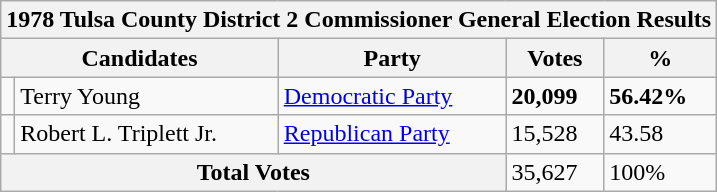<table class="wikitable">
<tr>
<th colspan="5"><strong>1978 Tulsa County District 2 Commissioner General  Election Results</strong></th>
</tr>
<tr>
<th colspan="2">Candidates</th>
<th>Party</th>
<th>Votes</th>
<th>%</th>
</tr>
<tr>
<td></td>
<td>Terry Young</td>
<td><a href='#'>Democratic Party</a></td>
<td><strong>20,099</strong></td>
<td><strong>56.42%</strong></td>
</tr>
<tr>
<td></td>
<td>Robert L. Triplett Jr.</td>
<td><a href='#'>Republican Party</a></td>
<td>15,528</td>
<td>43.58</td>
</tr>
<tr>
<th colspan="3"><strong>Total Votes</strong></th>
<td>35,627</td>
<td>100%</td>
</tr>
</table>
